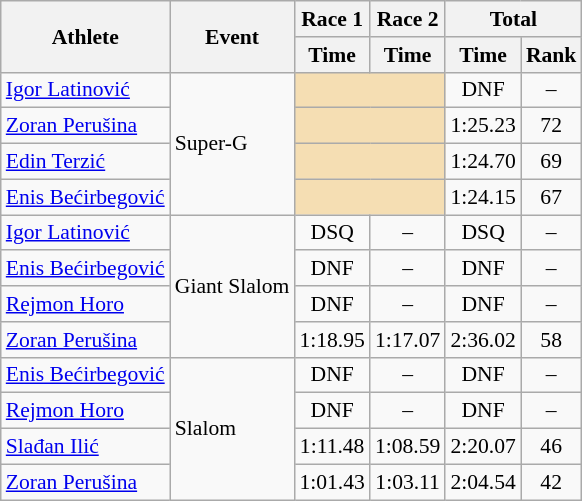<table class="wikitable" style="font-size:90%">
<tr>
<th rowspan="2">Athlete</th>
<th rowspan="2">Event</th>
<th>Race 1</th>
<th>Race 2</th>
<th colspan="2">Total</th>
</tr>
<tr>
<th>Time</th>
<th>Time</th>
<th>Time</th>
<th>Rank</th>
</tr>
<tr>
<td><a href='#'>Igor Latinović</a></td>
<td rowspan="4">Super-G</td>
<td colspan="2" bgcolor="wheat"></td>
<td align="center">DNF</td>
<td align="center">–</td>
</tr>
<tr>
<td><a href='#'>Zoran Perušina</a></td>
<td colspan="2" bgcolor="wheat"></td>
<td align="center">1:25.23</td>
<td align="center">72</td>
</tr>
<tr>
<td><a href='#'>Edin Terzić</a></td>
<td colspan="2" bgcolor="wheat"></td>
<td align="center">1:24.70</td>
<td align="center">69</td>
</tr>
<tr>
<td><a href='#'>Enis Bećirbegović</a></td>
<td colspan="2" bgcolor="wheat"></td>
<td align="center">1:24.15</td>
<td align="center">67</td>
</tr>
<tr>
<td><a href='#'>Igor Latinović</a></td>
<td rowspan="4">Giant Slalom</td>
<td align="center">DSQ</td>
<td align="center">–</td>
<td align="center">DSQ</td>
<td align="center">–</td>
</tr>
<tr>
<td><a href='#'>Enis Bećirbegović</a></td>
<td align="center">DNF</td>
<td align="center">–</td>
<td align="center">DNF</td>
<td align="center">–</td>
</tr>
<tr>
<td><a href='#'>Rejmon Horo</a></td>
<td align="center">DNF</td>
<td align="center">–</td>
<td align="center">DNF</td>
<td align="center">–</td>
</tr>
<tr>
<td><a href='#'>Zoran Perušina</a></td>
<td align="center">1:18.95</td>
<td align="center">1:17.07</td>
<td align="center">2:36.02</td>
<td align="center">58</td>
</tr>
<tr>
<td><a href='#'>Enis Bećirbegović</a></td>
<td rowspan="4">Slalom</td>
<td align="center">DNF</td>
<td align="center">–</td>
<td align="center">DNF</td>
<td align="center">–</td>
</tr>
<tr>
<td><a href='#'>Rejmon Horo</a></td>
<td align="center">DNF</td>
<td align="center">–</td>
<td align="center">DNF</td>
<td align="center">–</td>
</tr>
<tr>
<td><a href='#'>Slađan Ilić</a></td>
<td align="center">1:11.48</td>
<td align="center">1:08.59</td>
<td align="center">2:20.07</td>
<td align="center">46</td>
</tr>
<tr>
<td><a href='#'>Zoran Perušina</a></td>
<td align="center">1:01.43</td>
<td align="center">1:03.11</td>
<td align="center">2:04.54</td>
<td align="center">42</td>
</tr>
</table>
